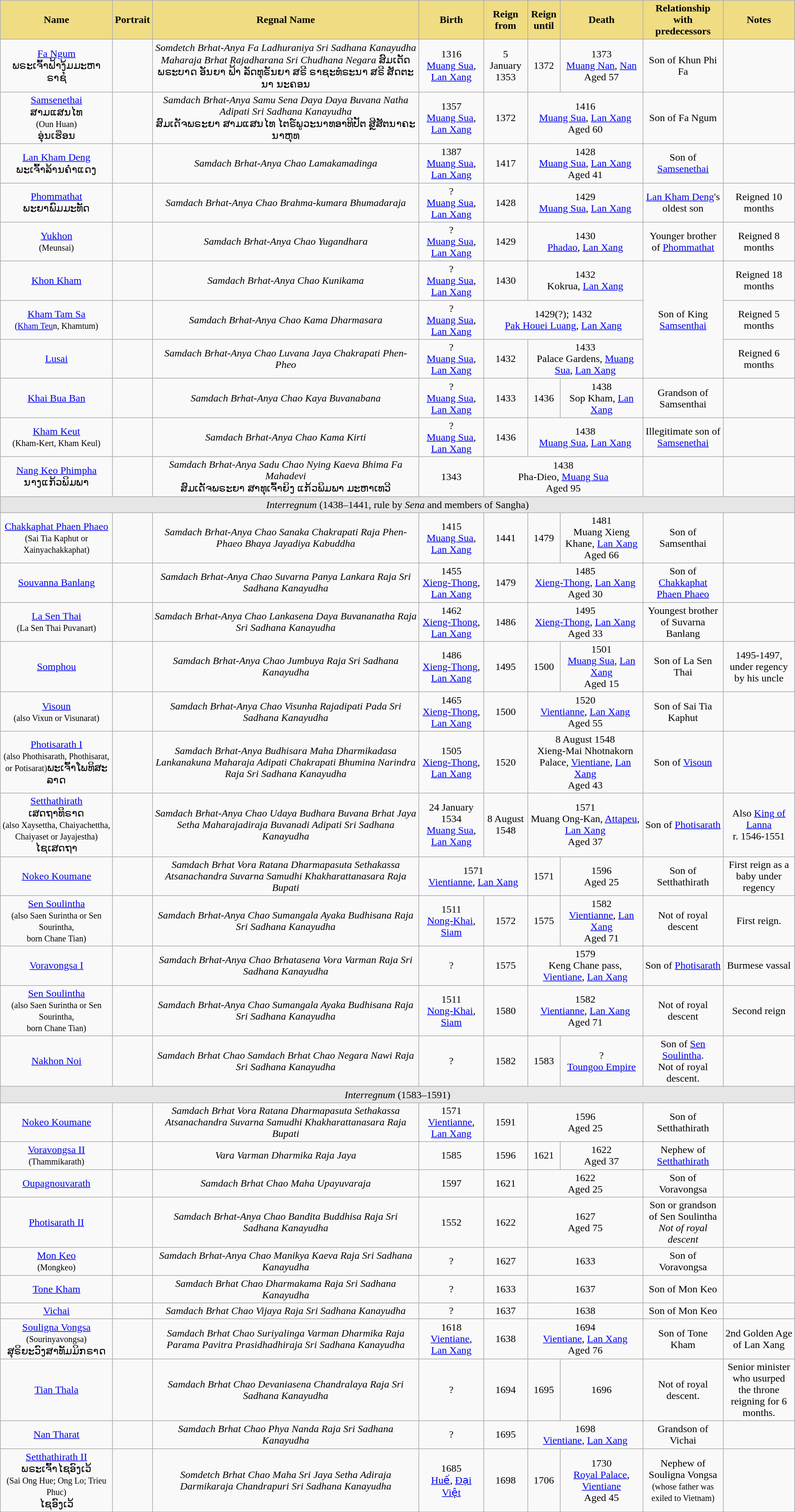<table class="wikitable" style="text-align: center;">
<tr>
<th style="background-color:#F0DC82">Name</th>
<th style="background-color:#F0DC82">Portrait</th>
<th style="background-color:#F0DC82">Regnal Name</th>
<th style="background-color:#F0DC82">Birth</th>
<th style="background-color:#F0DC82">Reign<br> from</th>
<th style="background-color:#F0DC82">Reign<br> until</th>
<th style="background-color:#F0DC82">Death</th>
<th style="background-color:#F0DC82">Relationship <br>with predecessors</th>
<th style="background-color:#F0DC82">Notes</th>
</tr>
<tr>
<td align="center"><a href='#'>Fa Ngum</a><br>ພຣະເຈົ້າຟ້າງຸ້ມມະຫາຣາຊ</td>
<td></td>
<td><em>Somdetch Brhat-Anya Fa Ladhuraniya Sri Sadhana Kanayudha Maharaja Brhat Rajadharana Sri Chudhana Negara</em> ສົມເດັດ ພຣະບາດ ອັນຍາ ຟ້າ ລັດທຸຣັນຍາ ສຣີ ຣາຊະທໍຣະນາ ສຣີ ສັດຕະນາ ນະຄອນ</td>
<td align="center">1316<br><a href='#'>Muang Sua</a>, <a href='#'>Lan Xang</a></td>
<td align="center">5 January 1353</td>
<td align="center">1372</td>
<td align="center">1373<br><a href='#'>Muang Nan</a>, <a href='#'>Nan</a><br>Aged 57</td>
<td>Son of Khun Phi Fa</td>
<td align="center"></td>
</tr>
<tr>
<td align="center"><a href='#'>Samsenethai</a><br>ສາມແສນໄທ<br> <small>(Oun Huan)</small><br>ອຸ່ນເຮືອນ</td>
<td></td>
<td><em>Samdach Brhat-Anya Samu Sena Daya Daya Buvana Natha Adipati Sri Sadhana Kanayudha</em><br>ສົມເດັຈພຣະຍາ ສາມແສນໄທ ໄຕຣ໌ພູວະນາທອາທິປັຕ ສຼີສັຕນາຄະນາຫຸທ</td>
<td align="center">1357<br><a href='#'>Muang Sua</a>, <a href='#'>Lan Xang</a></td>
<td align="center">1372</td>
<td align="center" colspan="2">1416<br><a href='#'>Muang Sua</a>, <a href='#'>Lan Xang</a><br>Aged 60</td>
<td align="center">Son of Fa Ngum</td>
<td align="center"></td>
</tr>
<tr>
<td align="center"><a href='#'>Lan Kham Deng</a><br>ພະເຈົ້າລ້ານຄຳແດງ</td>
<td></td>
<td><em>Samdach Brhat-Anya Chao Lamakamadinga</em></td>
<td align="center">1387<br><a href='#'>Muang Sua</a>, <a href='#'>Lan Xang</a></td>
<td align="center">1417</td>
<td align="center" colspan="2">1428<br><a href='#'>Muang Sua</a>, <a href='#'>Lan Xang</a><br>Aged 41</td>
<td align="center">Son of <a href='#'>Samsenethai</a></td>
<td align="center"></td>
</tr>
<tr>
<td align="center"><a href='#'>Phommathat</a><br>ພະຍາພົມມະທັດ</td>
<td></td>
<td><em>Samdach Brhat-Anya Chao Brahma-kumara Bhumadaraja</em></td>
<td>?<br><a href='#'>Muang Sua</a>, <a href='#'>Lan Xang</a></td>
<td align="center">1428</td>
<td align="center" colspan="2">1429<br><a href='#'>Muang Sua</a>, <a href='#'>Lan Xang</a></td>
<td align="center"><a href='#'>Lan Kham Deng</a>'s oldest son</td>
<td align="center">Reigned 10 months</td>
</tr>
<tr>
<td align="center"><a href='#'>Yukhon</a><br><small>(Meunsai)</small></td>
<td></td>
<td><em>Samdach Brhat-Anya Chao Yugandhara</em></td>
<td>?<br><a href='#'>Muang Sua</a>, <a href='#'>Lan Xang</a></td>
<td align="center">1429</td>
<td align="center" colspan="2">1430<br><a href='#'>Phadao</a>, <a href='#'>Lan Xang</a></td>
<td align="center">Younger brother of <a href='#'>Phommathat</a></td>
<td align="center">Reigned 8 months</td>
</tr>
<tr>
<td align="center"><a href='#'>Khon Kham</a></td>
<td></td>
<td><em>Samdach Brhat-Anya Chao Kunikama</em></td>
<td>?<br><a href='#'>Muang Sua</a>, <a href='#'>Lan Xang</a></td>
<td align="center">1430</td>
<td align="center" colspan="2">1432<br>Kokrua, <a href='#'>Lan Xang</a></td>
<td rowspan="3" align="center">Son of King <a href='#'>Samsenthai</a></td>
<td align="center">Reigned 18 months</td>
</tr>
<tr>
<td align="center"><a href='#'>Kham Tam Sa</a><br><small>(<a href='#'>Kham Teu</a>n, Khamtum)</small></td>
<td></td>
<td><em>Samdach Brhat-Anya Chao Kama Dharmasara</em></td>
<td>?<br><a href='#'>Muang Sua</a>, <a href='#'>Lan Xang</a></td>
<td align="center" colspan="3">1429(?); 1432<br><a href='#'>Pak Houei Luang</a>, <a href='#'>Lan Xang</a></td>
<td align="center">Reigned 5 months</td>
</tr>
<tr>
<td align="center"><a href='#'>Lusai</a></td>
<td></td>
<td><em>Samdach Brhat-Anya Chao Luvana Jaya Chakrapati Phen-Pheo</em></td>
<td>?<br><a href='#'>Muang Sua</a>, <a href='#'>Lan Xang</a></td>
<td align="center">1432</td>
<td align="center" colspan="2">1433<br>Palace Gardens, <a href='#'>Muang Sua</a>, <a href='#'>Lan Xang</a></td>
<td align="center">Reigned 6 months<br></td>
</tr>
<tr>
<td align="center"><a href='#'>Khai Bua Ban</a></td>
<td></td>
<td><em>Samdach Brhat-Anya Chao Kaya Buvanabana</em></td>
<td>?<br><a href='#'>Muang Sua</a>, <a href='#'>Lan Xang</a></td>
<td align="center">1433</td>
<td align="center">1436</td>
<td>1438<br>Sop Kham, <a href='#'>Lan Xang</a></td>
<td align="center">Grandson of Samsenthai</td>
<td align="center"></td>
</tr>
<tr>
<td align="center"><a href='#'>Kham Keut</a><br> <small>(Kham-Kert, Kham Keul)</small></td>
<td></td>
<td><em>Samdach Brhat-Anya Chao Kama Kirti</em></td>
<td>?<br><a href='#'>Muang Sua</a>, <a href='#'>Lan Xang</a></td>
<td align="center">1436</td>
<td align="center" colspan="2">1438<br><a href='#'>Muang Sua</a>, <a href='#'>Lan Xang</a></td>
<td align="center">Illegitimate son of <a href='#'>Samsenethai</a></td>
<td align="center"></td>
</tr>
<tr>
<td align="center"><a href='#'>Nang Keo Phimpha</a><br>ນາງແກ້ວພິມພາ</td>
<td></td>
<td><em>Samdach Brhat-Anya Sadu Chao Nying Kaeva Bhima Fa Mahadevi</em><br>ສົມເດັຈພຣະຍາ ສາທຸເຈົ້າຍິງ ແກ້ວພິມພາ ມະຫາເທວີ</td>
<td align="center">1343</td>
<td align="center" colspan="3">1438<br>Pha-Dieo, <a href='#'>Muang Sua</a><br>Aged 95</td>
<td></td>
<td align="center"></td>
</tr>
<tr>
<td colspan="9" style="background-color:#E6E6E6" align="center"><em>Interregnum</em> (1438–1441, rule by <em>Sena</em> and members of Sangha)</td>
</tr>
<tr>
<td align="center"><a href='#'>Chakkaphat Phaen Phaeo</a> <br> <small>(Sai Tia Kaphut or Xainyachakkaphat)</small></td>
<td></td>
<td><em>Samdach Brhat-Anya Chao Sanaka Chakrapati Raja Phen-Phaeo Bhaya Jayadiya Kabuddha</em></td>
<td align="center">1415<br><a href='#'>Muang Sua</a>, <a href='#'>Lan Xang</a></td>
<td align="center">1441</td>
<td align="center">1479</td>
<td align="center">1481<br>Muang Xieng Khane, <a href='#'>Lan Xang</a><br>Aged 66</td>
<td align="center">Son of Samsenthai</td>
<td align="center"></td>
</tr>
<tr>
<td align="center"><a href='#'>Souvanna Banlang</a></td>
<td></td>
<td><em>Samdach Brhat-Anya Chao Suvarna Panya Lankara Raja Sri Sadhana Kanayudha</em></td>
<td align="center">1455<br><a href='#'>Xieng-Thong</a>, <a href='#'>Lan Xang</a></td>
<td align="center">1479</td>
<td align="center" colspan="2">1485<br><a href='#'>Xieng-Thong</a>, <a href='#'>Lan Xang</a><br>Aged 30</td>
<td align="center">Son of <a href='#'>Chakkaphat Phaen Phaeo</a></td>
<td align="center"></td>
</tr>
<tr>
<td align="center"><a href='#'>La Sen Thai</a> <br> <small>(La Sen Thai Puvanart)</small></td>
<td></td>
<td><em>Samdach Brhat-Anya Chao Lankasena Daya Buvananatha Raja Sri Sadhana Kanayudha</em></td>
<td align="center">1462<br><a href='#'>Xieng-Thong</a>, <a href='#'>Lan Xang</a></td>
<td align="center">1486</td>
<td align="center" colspan="2">1495<br><a href='#'>Xieng-Thong</a>, <a href='#'>Lan Xang</a><br>Aged 33</td>
<td align="center">Youngest brother of Suvarna <br>Banlang</td>
<td align="center"></td>
</tr>
<tr>
<td align="center"><a href='#'>Somphou</a></td>
<td></td>
<td><em>Samdach Brhat-Anya Chao Jumbuya Raja Sri Sadhana Kanayudha</em></td>
<td align="center">1486<br><a href='#'>Xieng-Thong</a>, <a href='#'>Lan Xang</a></td>
<td align="center">1495</td>
<td align="center">1500</td>
<td>1501<br><a href='#'>Muang Sua</a>, <a href='#'>Lan Xang</a><br>Aged 15</td>
<td align="center">Son of La Sen Thai</td>
<td align="center">1495-1497, under regency by his uncle</td>
</tr>
<tr>
<td align="center"><a href='#'>Visoun</a><br> <small>(also Vixun or Visunarat)</small></td>
<td></td>
<td><em>Samdach Brhat-Anya Chao Visunha Rajadipati Pada Sri Sadhana Kanayudha</em></td>
<td align="center">1465<br><a href='#'>Xieng-Thong</a>, <a href='#'>Lan Xang</a></td>
<td align="center">1500</td>
<td align="center" colspan="2">1520<br><a href='#'>Vientianne</a>, <a href='#'>Lan Xang</a><br>Aged 55</td>
<td align="center">Son of Sai Tia Kaphut</td>
<td align="center"></td>
</tr>
<tr>
<td align="center"><a href='#'>Photisarath I</a><br> <small>(also Phothisarath, Phothisarat, or Potisarat)</small>ພະເຈົ້າໂພທິສະລາດ</td>
<td></td>
<td><em>Samdach Brhat-Anya Budhisara Maha Dharmikadasa Lankanakuna Maharaja Adipati Chakrapati Bhumina Narindra Raja Sri Sadhana Kanayudha</em></td>
<td align="center">1505<br><a href='#'>Xieng-Thong</a>, <a href='#'>Lan Xang</a></td>
<td align="center">1520</td>
<td align="center" colspan="2">8 August 1548<br>Xieng-Mai Nhotnakorn Palace, <a href='#'>Vientiane</a>, <a href='#'>Lan Xang</a><br>Aged 43</td>
<td align="center">Son of <a href='#'>Visoun</a></td>
<td align="center"></td>
</tr>
<tr>
<td align="center"><a href='#'>Setthathirath</a><br>ເສດຖາທິຣາດ<br><small>(also Xaysettha, Chaiyachettha, <br>Chaiyaset or Jayajestha)</small><br>ໄຊເສດຖາ</td>
<td></td>
<td><em>Samdach Brhat-Anya Chao Udaya Budhara Buvana Brhat Jaya Setha Maharajadiraja Buvanadi Adipati Sri Sadhana Kanayudha</em></td>
<td align="center">24 January 1534<br><a href='#'>Muang Sua</a>, <a href='#'>Lan Xang</a></td>
<td align="center">8 August 1548</td>
<td align="center" colspan="2">1571<br>Muang Ong-Kan, <a href='#'>Attapeu</a>, <a href='#'>Lan Xang</a><br>Aged 37</td>
<td align="center">Son of <a href='#'>Photisarath</a></td>
<td align="center">Also <a href='#'>King of Lanna</a><br> r. 1546-1551<br></td>
</tr>
<tr>
<td><a href='#'>Nokeo Koumane</a></td>
<td></td>
<td><em>Samdach Brhat Vora Ratana Dharmapasuta Sethakassa Atsanachandra Suvarna Samudhi Khakharattanasara Raja Bupati</em></td>
<td colspan="2">1571<br><a href='#'>Vientianne</a>, <a href='#'>Lan Xang</a></td>
<td>1571</td>
<td>1596<br>Aged 25</td>
<td>Son of Setthathirath</td>
<td>First reign as a baby under regency</td>
</tr>
<tr>
<td align="center"><a href='#'>Sen Soulintha</a><br> <small>(also Saen Surintha or Sen Sourintha, <br> born Chane Tian)</small></td>
<td></td>
<td><em>Samdach Brhat-Anya Chao Sumangala Ayaka Budhisana Raja Sri Sadhana Kanayudha</em></td>
<td align="center">1511<br><a href='#'>Nong-Khai</a>, <a href='#'>Siam</a></td>
<td align="center">1572</td>
<td align="center">1575</td>
<td align="center">1582<br><a href='#'>Vientianne</a>, <a href='#'>Lan Xang</a><br>Aged 71</td>
<td align="center">Not of royal descent</td>
<td align="center">First reign.<br></td>
</tr>
<tr>
<td align="center"><a href='#'>Voravongsa I</a></td>
<td></td>
<td><em>Samdach Brhat-Anya Chao Brhatasena Vora Varman Raja Sri Sadhana Kanayudha</em></td>
<td>?</td>
<td align="center">1575</td>
<td colspan="2" align="center">1579<br>Keng Chane pass, <a href='#'>Vientiane</a>, <a href='#'>Lan Xang</a></td>
<td align="center">Son of <a href='#'>Photisarath</a></td>
<td align="center">Burmese vassal</td>
</tr>
<tr>
<td align="center"><a href='#'>Sen Soulintha</a><br> <small>(also Saen Surintha or Sen Sourintha, <br> born Chane Tian)</small></td>
<td></td>
<td><em>Samdach Brhat-Anya Chao Sumangala Ayaka Budhisana Raja Sri Sadhana Kanayudha</em></td>
<td>1511<br><a href='#'>Nong-Khai</a>, <a href='#'>Siam</a></td>
<td align="center">1580</td>
<td colspan="2" align="center">1582<br><a href='#'>Vientianne</a>, <a href='#'>Lan Xang</a><br>Aged 71</td>
<td align="center">Not of royal descent</td>
<td align="center">Second reign<br></td>
</tr>
<tr>
<td align="center"><a href='#'>Nakhon Noi</a></td>
<td></td>
<td><em>Samdach Brhat Chao Samdach Brhat Chao Negara Nawi Raja Sri Sadhana Kanayudha</em></td>
<td>?</td>
<td align="center">1582</td>
<td align="center">1583</td>
<td>?<br><a href='#'>Toungoo Empire</a></td>
<td align="center">Son of <a href='#'>Sen Soulintha</a>.<br> Not of royal descent.</td>
<td align="center"></td>
</tr>
<tr>
<td colspan="9" style="background-color:#E6E6E6" align="center"><em>Interregnum</em> (1583–1591)</td>
</tr>
<tr>
<td align="center"><a href='#'>Nokeo Koumane</a></td>
<td></td>
<td><em>Samdach Brhat Vora Ratana Dharmapasuta Sethakassa Atsanachandra Suvarna Samudhi Khakharattanasara Raja Bupati</em></td>
<td>1571<br><a href='#'>Vientianne</a>, <a href='#'>Lan Xang</a></td>
<td align="center">1591</td>
<td colspan="2" align="center">1596<br>Aged 25</td>
<td align="center">Son of Setthathirath</td>
<td align="center"></td>
</tr>
<tr>
<td align="center"><a href='#'>Voravongsa II</a> <br><small>(Thammikarath)</small></td>
<td></td>
<td><em>Vara Varman Dharmika Raja Jaya</em></td>
<td>1585</td>
<td align="center">1596</td>
<td align="center">1621</td>
<td>1622<br>Aged 37</td>
<td align="center">Nephew of <a href='#'>Setthathirath</a></td>
<td align="center"></td>
</tr>
<tr>
<td align="center"><a href='#'>Oupagnouvarath</a></td>
<td></td>
<td><em>Samdach Brhat Chao Maha Upayuvaraja</em></td>
<td>1597</td>
<td align="center">1621</td>
<td colspan="2" align="center">1622<br>Aged 25</td>
<td align="center">Son of Voravongsa</td>
<td align="center"></td>
</tr>
<tr>
<td align="center"><a href='#'>Photisarath II</a></td>
<td></td>
<td><em>Samdach Brhat-Anya Chao Bandita Buddhisa Raja Sri Sadhana Kanayudha</em></td>
<td>1552</td>
<td align="center">1622</td>
<td colspan="2" align="center">1627<br>Aged 75</td>
<td align="center">Son or grandson of Sen Soulintha<br> <em>Not of royal descent</em></td>
<td align="center"></td>
</tr>
<tr>
<td align="center"><a href='#'>Mon Keo</a><br> <small>(Mongkeo)</small></td>
<td></td>
<td><em>Samdach Brhat-Anya Chao Manikya Kaeva Raja Sri Sadhana Kanayudha</em></td>
<td>?</td>
<td align="center">1627</td>
<td colspan="2">1633</td>
<td align="center">Son of Voravongsa</td>
<td align="center"></td>
</tr>
<tr>
<td align="center"><a href='#'>Tone Kham</a></td>
<td></td>
<td><em>Samdach</em> <em>Brhat</em> <em>Chao</em> <em>Dharmakama</em> <em>Raja</em> <em>Sri</em> <em>Sadhana</em> <em>Kanayudha</em></td>
<td>?</td>
<td align="center">1633</td>
<td colspan="2" align="center">1637</td>
<td align="center">Son of Mon Keo</td>
<td align="center"></td>
</tr>
<tr>
<td align="center"><a href='#'>Vichai</a></td>
<td></td>
<td><em>Samdach</em> <em>Brhat</em> <em>Chao</em> <em>Vijaya</em> <em>Raja</em> <em>Sri</em> <em>Sadhana</em> <em>Kanayudha</em></td>
<td>?</td>
<td align="center">1637</td>
<td colspan="2" align="center">1638</td>
<td align="center">Son of Mon Keo</td>
<td align="center"></td>
</tr>
<tr>
<td align="center"><a href='#'>Souligna Vongsa</a> <br><small>(Sourinyavongsa)</small><br>ສຸຣິຍະວົງສາທັມມິກຣາດ</td>
<td></td>
<td><em>Samdach Brhat Chao Suriyalinga Varman Dharmika Raja Parama Pavitra Prasidhadhiraja Sri Sadhana Kanayudha</em></td>
<td align="center">1618<br><a href='#'>Vientiane</a>, <a href='#'>Lan Xang</a></td>
<td align="center">1638</td>
<td colspan="2" align="center">1694<br><a href='#'>Vientiane</a>, <a href='#'>Lan Xang</a><br>Aged 76</td>
<td align="center">Son of Tone Kham</td>
<td align="center">2nd Golden Age of Lan Xang<br></td>
</tr>
<tr>
<td align="center"><a href='#'>Tian Thala</a></td>
<td></td>
<td><em>Samdach Brhat Chao Devaniasena Chandralaya Raja Sri Sadhana Kanayudha</em></td>
<td>?</td>
<td align="center">1694</td>
<td>1695</td>
<td>1696</td>
<td align="center">Not of royal descent.</td>
<td align="center">Senior minister who usurped the throne <br>reigning for 6 months.</td>
</tr>
<tr>
<td align="center"><a href='#'>Nan Tharat</a></td>
<td></td>
<td><em>Samdach Brhat Chao Phya Nanda Raja Sri Sadhana Kanayudha</em></td>
<td>?</td>
<td align="center">1695</td>
<td colspan="2">1698<br><a href='#'>Vientiane</a>, <a href='#'>Lan Xang</a></td>
<td align="center">Grandson of Vichai</td>
<td align="center"></td>
</tr>
<tr>
<td align="center"><a href='#'>Setthathirath II</a> <br>ພຣະເຈົ້າໄຊອົງເວ້<br><small>(Sai Ong Hue; Ong Lo; Trieu Phuc)</small><br>ໄຊອົງເວ້</td>
<td></td>
<td><em>Somdetch Brhat</em> <em>Chao</em> <em>Maha Sri Jaya Setha Adiraja Darmikaraja Chandrapuri Sri Sadhana Kanayudha</em></td>
<td>1685<br><a href='#'>Huế</a>, <a href='#'>Đại Việt</a></td>
<td align="center">1698</td>
<td align="center">1706</td>
<td align="center">1730<br><a href='#'>Royal Palace</a>, <a href='#'>Vientiane</a><br>Aged 45</td>
<td align="center">Nephew of Souligna Vongsa <br><small>(whose father was exiled to Vietnam)</small></td>
<td align="center"></td>
</tr>
</table>
